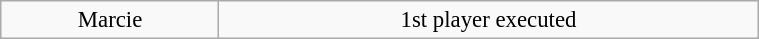<table class="wikitable plainrowheaders floatright" style="font-size: 95%; margin: 10px; text-align: center;" align="right" width="40%">
<tr>
<td>Marcie</td>
<td>1st player executed</td>
</tr>
</table>
